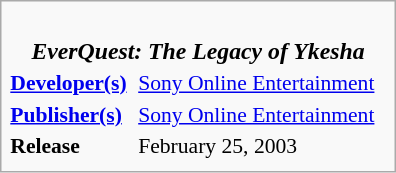<table class="infobox" style="float:right; width:264px; font-size:90%;">
<tr>
<td colspan=2 style="font-size:110%; text-align:center;"><br><strong><em>EverQuest: The Legacy of Ykesha</em></strong><br></td>
</tr>
<tr>
<td><strong><a href='#'>Developer(s)</a></strong></td>
<td><a href='#'>Sony Online Entertainment</a></td>
</tr>
<tr>
<td><strong><a href='#'>Publisher(s)</a></strong></td>
<td><a href='#'>Sony Online Entertainment</a></td>
</tr>
<tr>
<td><strong>Release</strong></td>
<td>February 25, 2003</td>
</tr>
<tr>
</tr>
</table>
